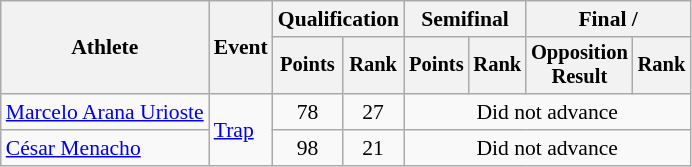<table class="wikitable" style="font-size:90%">
<tr>
<th rowspan=2>Athlete</th>
<th rowspan=2>Event</th>
<th colspan=2>Qualification</th>
<th colspan=2>Semifinal</th>
<th colspan=2>Final / </th>
</tr>
<tr style="font-size:95%">
<th>Points</th>
<th>Rank</th>
<th>Points</th>
<th>Rank</th>
<th>Opposition<br>Result</th>
<th>Rank</th>
</tr>
<tr align=center>
<td align=left><a href='#'>Marcelo Arana Urioste</a></td>
<td align=left rowspan=2><a href='#'>Trap</a></td>
<td>78</td>
<td>27</td>
<td colspan=4>Did not advance</td>
</tr>
<tr align=center>
<td align=left><a href='#'>César Menacho</a></td>
<td>98</td>
<td>21</td>
<td colspan=4>Did not advance</td>
</tr>
</table>
